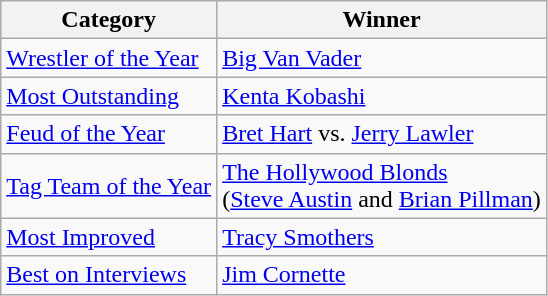<table class="wikitable">
<tr>
<th>Category</th>
<th>Winner</th>
</tr>
<tr>
<td><a href='#'>Wrestler of the Year</a></td>
<td><a href='#'>Big Van Vader</a></td>
</tr>
<tr>
<td><a href='#'>Most Outstanding</a></td>
<td><a href='#'>Kenta Kobashi</a></td>
</tr>
<tr>
<td><a href='#'>Feud of the Year</a></td>
<td><a href='#'>Bret Hart</a> vs. <a href='#'>Jerry Lawler</a></td>
</tr>
<tr>
<td><a href='#'>Tag Team of the Year</a></td>
<td><a href='#'>The Hollywood Blonds</a><br>(<a href='#'>Steve Austin</a> and <a href='#'>Brian Pillman</a>)</td>
</tr>
<tr>
<td><a href='#'>Most Improved</a></td>
<td><a href='#'>Tracy Smothers</a></td>
</tr>
<tr>
<td><a href='#'>Best on Interviews</a></td>
<td><a href='#'>Jim Cornette</a></td>
</tr>
</table>
